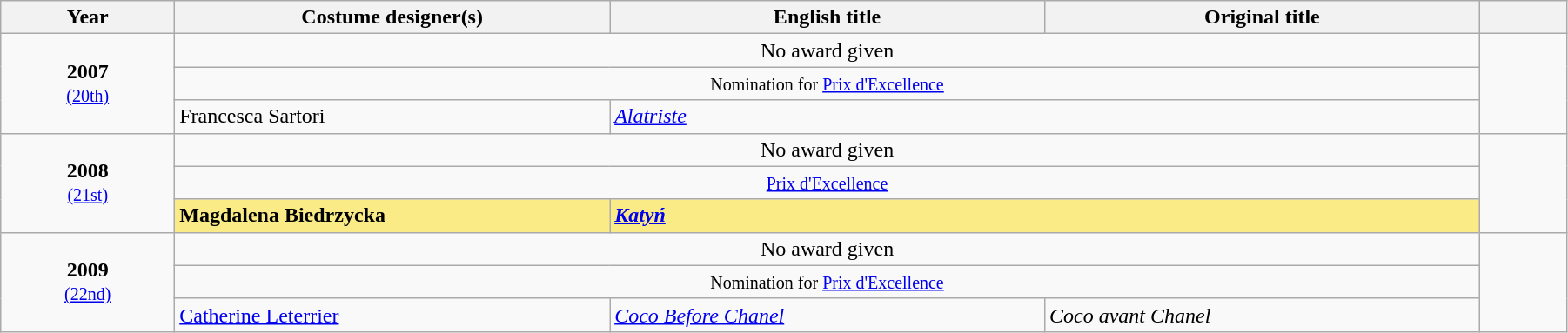<table class="wikitable" width="95%" cellpadding="5">
<tr>
<th width="10%">Year</th>
<th width="25%">Costume designer(s)</th>
<th width="25%">English title</th>
<th width="25%">Original title</th>
<th width="5%"></th>
</tr>
<tr>
<td style="text-align:center;" rowspan=3><strong>2007</strong><small><br><a href='#'>(20th)</a></small></td>
<td style="text-align:center;" colspan=3>No award given</td>
<td rowspan="3"></td>
</tr>
<tr>
<td style="text-align:center;" colspan=3><small>Nomination for <a href='#'>Prix d'Excellence</a></small></td>
</tr>
<tr>
<td> Francesca Sartori</td>
<td colspan="2"><em><a href='#'>Alatriste</a></em></td>
</tr>
<tr>
<td style="text-align:center;" rowspan=3><strong>2008</strong><br><small><a href='#'>(21st)</a></small></td>
<td style="text-align:center;" colspan=3>No award given</td>
<td rowspan="3"></td>
</tr>
<tr>
<td style="text-align:center;" colspan=3><small> <a href='#'>Prix d'Excellence</a></small></td>
</tr>
<tr>
<td style="background:#FAEB86;"><strong> Magdalena Biedrzycka</strong></td>
<td colspan="2" style="background:#FAEB86;"><strong><em><a href='#'>Katyń</a></em></strong></td>
</tr>
<tr>
<td style="text-align:center;" rowspan=3><strong>2009</strong><br><small><a href='#'>(22nd)</a></small></td>
<td style="text-align:center;" colspan=3>No award given</td>
<td rowspan="3"></td>
</tr>
<tr>
<td style="text-align:center;" colspan=3><small>Nomination for <a href='#'>Prix d'Excellence</a></small></td>
</tr>
<tr>
<td> <a href='#'>Catherine Leterrier</a></td>
<td><em><a href='#'>Coco Before Chanel</a></em></td>
<td><em>Coco avant Chanel</em></td>
</tr>
</table>
